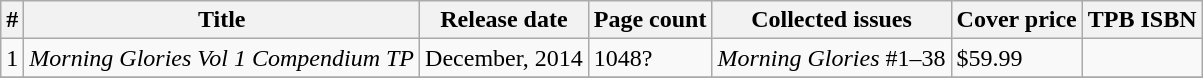<table class="wikitable">
<tr>
<th>#</th>
<th>Title</th>
<th>Release date</th>
<th>Page count</th>
<th>Collected issues</th>
<th>Cover price</th>
<th>TPB ISBN</th>
</tr>
<tr>
<td>1</td>
<td><em>Morning Glories Vol 1 Compendium TP</em></td>
<td>December, 2014</td>
<td>1048?</td>
<td><em>Morning Glories</em> #1–38</td>
<td>$59.99</td>
<td></td>
</tr>
<tr>
</tr>
</table>
